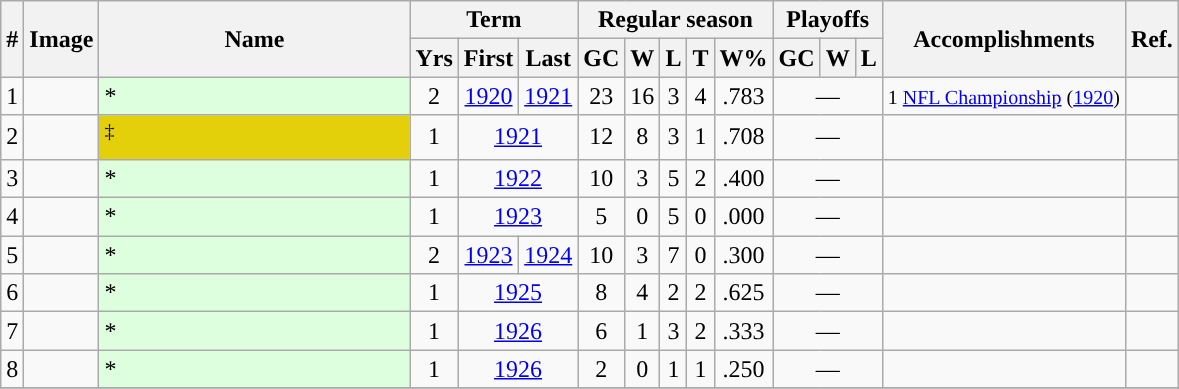<table class="wikitable sortable" style="text-align:center;">
<tr>
<th rowspan="2" class="unsortable">#</th>
<th rowspan="2" class="unsortable">Image</th>
<th rowspan="2" width="200">Name</th>
<th colspan="3">Term</th>
<th colspan="5">Regular season</th>
<th colspan="3">Playoffs</th>
<th rowspan="2" class="unsortable">Accomplishments</th>
<th rowspan="2" class="unsortable">Ref.</th>
</tr>
<tr>
<th>Yrs</th>
<th>First</th>
<th>Last</th>
<th>GC</th>
<th>W</th>
<th>L</th>
<th>T</th>
<th>W%</th>
<th>GC</th>
<th>W</th>
<th>L</th>
</tr>
<tr>
<td>1</td>
<td></td>
<td align="left" style="background-color:#ddffdd">*</td>
<td>2</td>
<td><a href='#'>1920</a></td>
<td><a href='#'>1921</a></td>
<td>23</td>
<td>16</td>
<td>3</td>
<td>4</td>
<td>.783</td>
<td colspan="3">—</td>
<td align="left"><small>1 <a href='#'>NFL Championship</a> (<a href='#'>1920</a>)<br></small></td>
<td></td>
</tr>
<tr>
<td>2</td>
<td></td>
<td align="left" style="background-color:#E4D00A"> <sup>‡</sup></td>
<td>1</td>
<td colspan="2"><a href='#'>1921</a></td>
<td>12</td>
<td>8</td>
<td>3</td>
<td>1</td>
<td>.708</td>
<td colspan="3">—</td>
<td></td>
<td></td>
</tr>
<tr>
<td>3</td>
<td></td>
<td align="left" style="background-color:#ddffdd">*</td>
<td>1</td>
<td colspan="2"><a href='#'>1922</a></td>
<td>10</td>
<td>3</td>
<td>5</td>
<td>2</td>
<td>.400</td>
<td colspan="3">—</td>
<td></td>
<td></td>
</tr>
<tr>
<td>4</td>
<td></td>
<td align="left" style="background-color:#ddffdd">*</td>
<td>1</td>
<td colspan="2"><a href='#'>1923</a></td>
<td>5</td>
<td>0</td>
<td>5</td>
<td>0</td>
<td>.000</td>
<td colspan="3">—</td>
<td></td>
<td></td>
</tr>
<tr>
<td>5</td>
<td></td>
<td align="left" style="background-color:#ddffdd">*</td>
<td>2</td>
<td><a href='#'>1923</a></td>
<td><a href='#'>1924</a></td>
<td>10</td>
<td>3</td>
<td>7</td>
<td>0</td>
<td>.300</td>
<td colspan="3">—</td>
<td></td>
<td></td>
</tr>
<tr>
<td>6</td>
<td></td>
<td align="left" style="background-color:#ddffdd">*</td>
<td>1</td>
<td colspan="2"><a href='#'>1925</a></td>
<td>8</td>
<td>4</td>
<td>2</td>
<td>2</td>
<td>.625</td>
<td colspan="3">—</td>
<td></td>
<td></td>
</tr>
<tr>
<td>7</td>
<td></td>
<td align="left" style="background-color:#ddffdd">*</td>
<td>1</td>
<td colspan="2"><a href='#'>1926</a></td>
<td>6</td>
<td>1</td>
<td>3</td>
<td>2</td>
<td>.333</td>
<td colspan="3">—</td>
<td></td>
<td></td>
</tr>
<tr>
<td>8</td>
<td></td>
<td align="left" style="background-color:#ddffdd">*</td>
<td>1</td>
<td colspan="2"><a href='#'>1926</a></td>
<td>2</td>
<td>0</td>
<td>1</td>
<td>1</td>
<td>.250</td>
<td colspan="3">—</td>
<td></td>
<td></td>
</tr>
<tr>
</tr>
</table>
